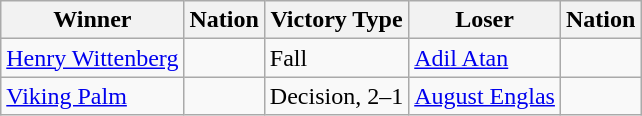<table class="wikitable sortable" style="text-align:left;">
<tr>
<th>Winner</th>
<th>Nation</th>
<th>Victory Type</th>
<th>Loser</th>
<th>Nation</th>
</tr>
<tr>
<td><a href='#'>Henry Wittenberg</a></td>
<td></td>
<td>Fall</td>
<td><a href='#'>Adil Atan</a></td>
<td></td>
</tr>
<tr>
<td><a href='#'>Viking Palm</a></td>
<td></td>
<td>Decision, 2–1</td>
<td><a href='#'>August Englas</a></td>
<td></td>
</tr>
</table>
